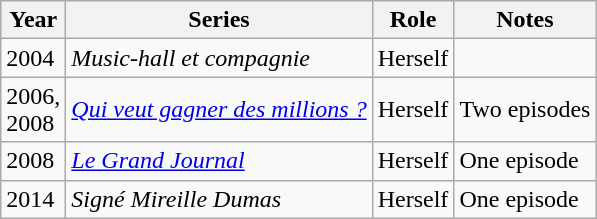<table class="wikitable">
<tr>
<th>Year</th>
<th>Series</th>
<th>Role</th>
<th>Notes</th>
</tr>
<tr>
<td>2004</td>
<td><em>Music-hall et compagnie</em></td>
<td>Herself</td>
<td></td>
</tr>
<tr>
<td>2006, <br> 2008</td>
<td><em><a href='#'>Qui veut gagner des millions ?</a></em></td>
<td>Herself</td>
<td>Two episodes</td>
</tr>
<tr>
<td>2008</td>
<td><a href='#'><em>Le Grand Journal</em></a></td>
<td>Herself</td>
<td>One episode</td>
</tr>
<tr>
<td>2014</td>
<td><em>Signé Mireille Dumas</em></td>
<td>Herself</td>
<td>One episode</td>
</tr>
</table>
